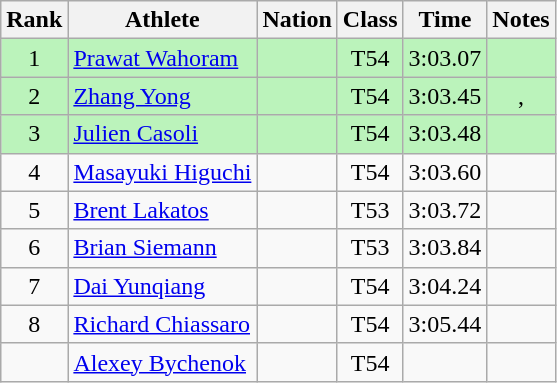<table class="wikitable sortable" style="text-align:center">
<tr>
<th>Rank</th>
<th>Athlete</th>
<th>Nation</th>
<th>Class</th>
<th>Time</th>
<th>Notes</th>
</tr>
<tr bgcolor=bbf3bb>
<td>1</td>
<td align=left><a href='#'>Prawat Wahoram</a></td>
<td align=left></td>
<td>T54</td>
<td>3:03.07</td>
<td></td>
</tr>
<tr bgcolor=bbf3bb>
<td>2</td>
<td align=left><a href='#'>Zhang Yong</a></td>
<td align=left></td>
<td>T54</td>
<td>3:03.45</td>
<td>, </td>
</tr>
<tr bgcolor=bbf3bb>
<td>3</td>
<td align=left><a href='#'>Julien Casoli</a></td>
<td align=left></td>
<td>T54</td>
<td>3:03.48</td>
<td></td>
</tr>
<tr>
<td>4</td>
<td align=left><a href='#'>Masayuki Higuchi</a></td>
<td align=left></td>
<td>T54</td>
<td>3:03.60</td>
<td></td>
</tr>
<tr>
<td>5</td>
<td align=left><a href='#'>Brent Lakatos</a></td>
<td align=left></td>
<td>T53</td>
<td>3:03.72</td>
<td></td>
</tr>
<tr>
<td>6</td>
<td align=left><a href='#'>Brian Siemann</a></td>
<td align=left></td>
<td>T53</td>
<td>3:03.84</td>
<td></td>
</tr>
<tr>
<td>7</td>
<td align=left><a href='#'>Dai Yunqiang</a></td>
<td align=left></td>
<td>T54</td>
<td>3:04.24</td>
<td></td>
</tr>
<tr>
<td>8</td>
<td align=left><a href='#'>Richard Chiassaro</a></td>
<td align=left></td>
<td>T54</td>
<td>3:05.44</td>
<td></td>
</tr>
<tr>
<td></td>
<td align=left><a href='#'>Alexey Bychenok</a></td>
<td align=left></td>
<td>T54</td>
<td></td>
<td></td>
</tr>
</table>
